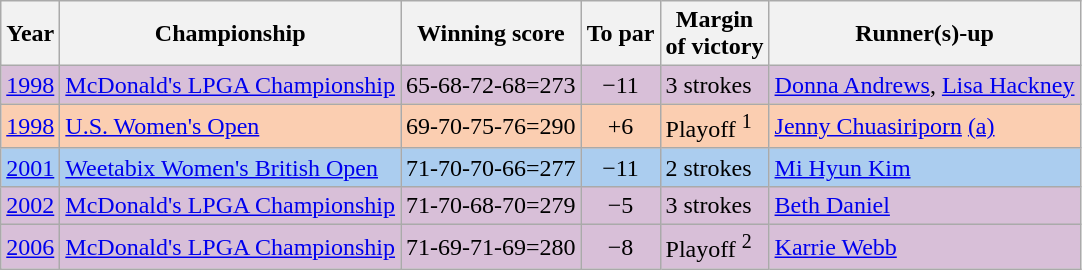<table class="wikitable">
<tr>
<th>Year</th>
<th>Championship</th>
<th>Winning score</th>
<th>To par</th>
<th>Margin<br>of victory</th>
<th>Runner(s)-up</th>
</tr>
<tr style="background:#D8BFD8;">
<td><a href='#'>1998</a></td>
<td><a href='#'>McDonald's LPGA Championship</a></td>
<td align=right>65-68-72-68=273</td>
<td align=center>−11</td>
<td>3 strokes</td>
<td> <a href='#'>Donna Andrews</a>,  <a href='#'>Lisa Hackney</a></td>
</tr>
<tr style="background:#FBCEB1;">
<td><a href='#'>1998</a></td>
<td><a href='#'>U.S. Women's Open</a></td>
<td align=right>69-70-75-76=290</td>
<td align=center>+6</td>
<td>Playoff <sup>1</sup></td>
<td> <a href='#'>Jenny Chuasiriporn</a> <a href='#'>(a)</a></td>
</tr>
<tr style="background:#ABCDEF;">
<td><a href='#'>2001</a></td>
<td><a href='#'>Weetabix Women's British Open</a></td>
<td align=right>71-70-70-66=277</td>
<td align=center>−11</td>
<td>2 strokes</td>
<td> <a href='#'>Mi Hyun Kim</a></td>
</tr>
<tr style="background:#D8BFD8;">
<td><a href='#'>2002</a></td>
<td><a href='#'>McDonald's LPGA Championship</a></td>
<td align=right>71-70-68-70=279</td>
<td align=center>−5</td>
<td>3 strokes</td>
<td> <a href='#'>Beth Daniel</a></td>
</tr>
<tr style="background:#D8BFD8;">
<td><a href='#'>2006</a></td>
<td><a href='#'>McDonald's LPGA Championship</a></td>
<td align=right>71-69-71-69=280</td>
<td align=center>−8</td>
<td>Playoff <sup>2</sup></td>
<td> <a href='#'>Karrie Webb</a></td>
</tr>
</table>
